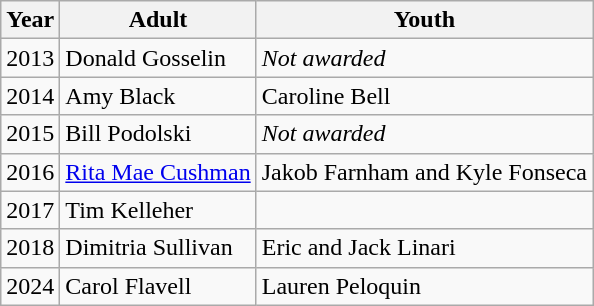<table class="wikitable">
<tr>
<th>Year</th>
<th>Adult</th>
<th>Youth</th>
</tr>
<tr>
<td>2013</td>
<td>Donald Gosselin</td>
<td><em>Not awarded</em></td>
</tr>
<tr>
<td>2014</td>
<td>Amy Black</td>
<td>Caroline Bell</td>
</tr>
<tr>
<td>2015</td>
<td>Bill Podolski</td>
<td><em>Not awarded</em></td>
</tr>
<tr>
<td>2016</td>
<td><a href='#'>Rita Mae Cushman</a></td>
<td>Jakob Farnham and Kyle Fonseca</td>
</tr>
<tr>
<td>2017</td>
<td>Tim Kelleher</td>
<td></td>
</tr>
<tr>
<td>2018</td>
<td>Dimitria Sullivan</td>
<td>Eric and Jack Linari</td>
</tr>
<tr>
<td>2024</td>
<td>Carol Flavell</td>
<td>Lauren Peloquin</td>
</tr>
</table>
